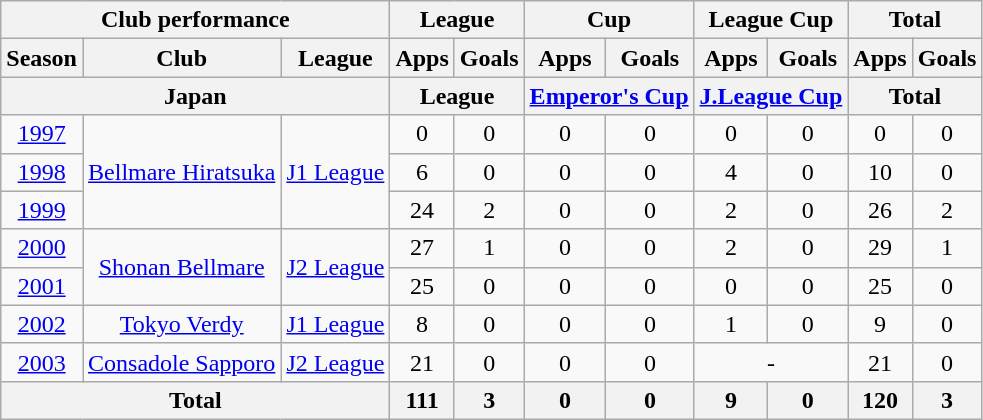<table class="wikitable" style="text-align:center;">
<tr>
<th colspan=3>Club performance</th>
<th colspan=2>League</th>
<th colspan=2>Cup</th>
<th colspan=2>League Cup</th>
<th colspan=2>Total</th>
</tr>
<tr>
<th>Season</th>
<th>Club</th>
<th>League</th>
<th>Apps</th>
<th>Goals</th>
<th>Apps</th>
<th>Goals</th>
<th>Apps</th>
<th>Goals</th>
<th>Apps</th>
<th>Goals</th>
</tr>
<tr>
<th colspan=3>Japan</th>
<th colspan=2>League</th>
<th colspan=2><a href='#'>Emperor's Cup</a></th>
<th colspan=2><a href='#'>J.League Cup</a></th>
<th colspan=2>Total</th>
</tr>
<tr>
<td><a href='#'>1997</a></td>
<td rowspan=3><a href='#'>Bellmare Hiratsuka</a></td>
<td rowspan=3><a href='#'>J1 League</a></td>
<td>0</td>
<td>0</td>
<td>0</td>
<td>0</td>
<td>0</td>
<td>0</td>
<td>0</td>
<td>0</td>
</tr>
<tr>
<td><a href='#'>1998</a></td>
<td>6</td>
<td>0</td>
<td>0</td>
<td>0</td>
<td>4</td>
<td>0</td>
<td>10</td>
<td>0</td>
</tr>
<tr>
<td><a href='#'>1999</a></td>
<td>24</td>
<td>2</td>
<td>0</td>
<td>0</td>
<td>2</td>
<td>0</td>
<td>26</td>
<td>2</td>
</tr>
<tr>
<td><a href='#'>2000</a></td>
<td rowspan=2><a href='#'>Shonan Bellmare</a></td>
<td rowspan=2><a href='#'>J2 League</a></td>
<td>27</td>
<td>1</td>
<td>0</td>
<td>0</td>
<td>2</td>
<td>0</td>
<td>29</td>
<td>1</td>
</tr>
<tr>
<td><a href='#'>2001</a></td>
<td>25</td>
<td>0</td>
<td>0</td>
<td>0</td>
<td>0</td>
<td>0</td>
<td>25</td>
<td>0</td>
</tr>
<tr>
<td><a href='#'>2002</a></td>
<td><a href='#'>Tokyo Verdy</a></td>
<td><a href='#'>J1 League</a></td>
<td>8</td>
<td>0</td>
<td>0</td>
<td>0</td>
<td>1</td>
<td>0</td>
<td>9</td>
<td>0</td>
</tr>
<tr>
<td><a href='#'>2003</a></td>
<td><a href='#'>Consadole Sapporo</a></td>
<td><a href='#'>J2 League</a></td>
<td>21</td>
<td>0</td>
<td>0</td>
<td>0</td>
<td colspan=2>-</td>
<td>21</td>
<td>0</td>
</tr>
<tr>
<th colspan=3>Total</th>
<th>111</th>
<th>3</th>
<th>0</th>
<th>0</th>
<th>9</th>
<th>0</th>
<th>120</th>
<th>3</th>
</tr>
</table>
